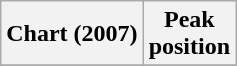<table class="wikitable">
<tr>
<th>Chart (2007)</th>
<th>Peak<br>position</th>
</tr>
<tr>
</tr>
</table>
